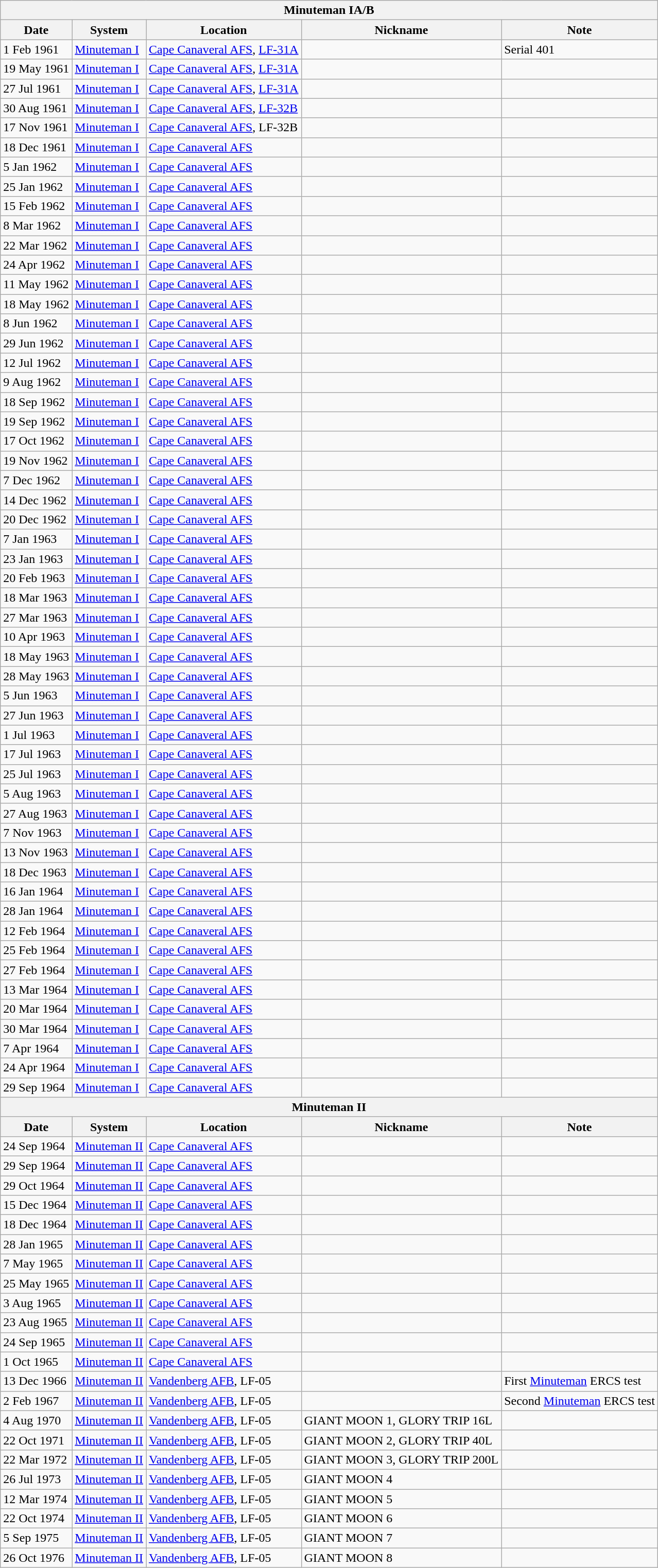<table class="wikitable">
<tr>
<th colspan=6>Minuteman IA/B</th>
</tr>
<tr>
<th>Date</th>
<th>System</th>
<th>Location</th>
<th>Nickname</th>
<th>Note</th>
</tr>
<tr>
<td>1 Feb 1961</td>
<td><a href='#'>Minuteman I</a></td>
<td><a href='#'>Cape Canaveral AFS</a>, <a href='#'>LF-31A</a></td>
<td></td>
<td>Serial 401</td>
</tr>
<tr>
<td>19 May 1961</td>
<td><a href='#'>Minuteman I</a></td>
<td><a href='#'>Cape Canaveral AFS</a>, <a href='#'>LF-31A</a></td>
<td></td>
<td></td>
</tr>
<tr>
<td>27 Jul 1961</td>
<td><a href='#'>Minuteman I</a></td>
<td><a href='#'>Cape Canaveral AFS</a>, <a href='#'>LF-31A</a></td>
<td></td>
<td></td>
</tr>
<tr>
<td>30 Aug 1961</td>
<td><a href='#'>Minuteman I</a></td>
<td><a href='#'>Cape Canaveral AFS</a>, <a href='#'>LF-32B</a></td>
<td></td>
<td></td>
</tr>
<tr>
<td>17 Nov 1961</td>
<td><a href='#'>Minuteman I</a></td>
<td><a href='#'>Cape Canaveral AFS</a>, LF-32B</td>
<td></td>
<td></td>
</tr>
<tr>
<td>18 Dec 1961</td>
<td><a href='#'>Minuteman I</a></td>
<td><a href='#'>Cape Canaveral AFS</a></td>
<td></td>
<td></td>
</tr>
<tr>
<td>5 Jan 1962</td>
<td><a href='#'>Minuteman I</a></td>
<td><a href='#'>Cape Canaveral AFS</a></td>
<td></td>
<td></td>
</tr>
<tr>
<td>25 Jan 1962</td>
<td><a href='#'>Minuteman I</a></td>
<td><a href='#'>Cape Canaveral AFS</a></td>
<td></td>
<td></td>
</tr>
<tr>
<td>15 Feb 1962</td>
<td><a href='#'>Minuteman I</a></td>
<td><a href='#'>Cape Canaveral AFS</a></td>
<td></td>
<td></td>
</tr>
<tr>
<td>8 Mar 1962</td>
<td><a href='#'>Minuteman I</a></td>
<td><a href='#'>Cape Canaveral AFS</a></td>
<td></td>
<td></td>
</tr>
<tr>
<td>22 Mar 1962</td>
<td><a href='#'>Minuteman I</a></td>
<td><a href='#'>Cape Canaveral AFS</a></td>
<td></td>
<td></td>
</tr>
<tr>
<td>24 Apr 1962</td>
<td><a href='#'>Minuteman I</a></td>
<td><a href='#'>Cape Canaveral AFS</a></td>
<td></td>
<td></td>
</tr>
<tr>
<td>11 May 1962</td>
<td><a href='#'>Minuteman I</a></td>
<td><a href='#'>Cape Canaveral AFS</a></td>
<td></td>
<td></td>
</tr>
<tr>
<td>18 May 1962</td>
<td><a href='#'>Minuteman I</a></td>
<td><a href='#'>Cape Canaveral AFS</a></td>
<td></td>
<td></td>
</tr>
<tr>
<td>8 Jun 1962</td>
<td><a href='#'>Minuteman I</a></td>
<td><a href='#'>Cape Canaveral AFS</a></td>
<td></td>
<td></td>
</tr>
<tr>
<td>29 Jun 1962</td>
<td><a href='#'>Minuteman I</a></td>
<td><a href='#'>Cape Canaveral AFS</a></td>
<td></td>
<td></td>
</tr>
<tr>
<td>12 Jul 1962</td>
<td><a href='#'>Minuteman I</a></td>
<td><a href='#'>Cape Canaveral AFS</a></td>
<td></td>
<td></td>
</tr>
<tr>
<td>9 Aug 1962</td>
<td><a href='#'>Minuteman I</a></td>
<td><a href='#'>Cape Canaveral AFS</a></td>
<td></td>
<td></td>
</tr>
<tr>
<td>18 Sep 1962</td>
<td><a href='#'>Minuteman I</a></td>
<td><a href='#'>Cape Canaveral AFS</a></td>
<td></td>
<td></td>
</tr>
<tr>
<td>19 Sep 1962</td>
<td><a href='#'>Minuteman I</a></td>
<td><a href='#'>Cape Canaveral AFS</a></td>
<td></td>
<td></td>
</tr>
<tr>
<td>17 Oct 1962</td>
<td><a href='#'>Minuteman I</a></td>
<td><a href='#'>Cape Canaveral AFS</a></td>
<td></td>
<td></td>
</tr>
<tr>
<td>19 Nov 1962</td>
<td><a href='#'>Minuteman I</a></td>
<td><a href='#'>Cape Canaveral AFS</a></td>
<td></td>
<td></td>
</tr>
<tr>
<td>7 Dec 1962</td>
<td><a href='#'>Minuteman I</a></td>
<td><a href='#'>Cape Canaveral AFS</a></td>
<td></td>
<td></td>
</tr>
<tr>
<td>14 Dec 1962</td>
<td><a href='#'>Minuteman I</a></td>
<td><a href='#'>Cape Canaveral AFS</a></td>
<td></td>
<td></td>
</tr>
<tr>
<td>20 Dec 1962</td>
<td><a href='#'>Minuteman I</a></td>
<td><a href='#'>Cape Canaveral AFS</a></td>
<td></td>
<td></td>
</tr>
<tr>
<td>7 Jan 1963</td>
<td><a href='#'>Minuteman I</a></td>
<td><a href='#'>Cape Canaveral AFS</a></td>
<td></td>
<td></td>
</tr>
<tr>
<td>23 Jan 1963</td>
<td><a href='#'>Minuteman I</a></td>
<td><a href='#'>Cape Canaveral AFS</a></td>
<td></td>
<td></td>
</tr>
<tr>
<td>20 Feb 1963</td>
<td><a href='#'>Minuteman I</a></td>
<td><a href='#'>Cape Canaveral AFS</a></td>
<td></td>
<td></td>
</tr>
<tr>
<td>18 Mar 1963</td>
<td><a href='#'>Minuteman I</a></td>
<td><a href='#'>Cape Canaveral AFS</a></td>
<td></td>
<td></td>
</tr>
<tr>
<td>27 Mar 1963</td>
<td><a href='#'>Minuteman I</a></td>
<td><a href='#'>Cape Canaveral AFS</a></td>
<td></td>
<td></td>
</tr>
<tr>
<td>10 Apr 1963</td>
<td><a href='#'>Minuteman I</a></td>
<td><a href='#'>Cape Canaveral AFS</a></td>
<td></td>
<td></td>
</tr>
<tr>
<td>18 May 1963</td>
<td><a href='#'>Minuteman I</a></td>
<td><a href='#'>Cape Canaveral AFS</a></td>
<td></td>
<td></td>
</tr>
<tr>
<td>28 May 1963</td>
<td><a href='#'>Minuteman I</a></td>
<td><a href='#'>Cape Canaveral AFS</a></td>
<td></td>
<td></td>
</tr>
<tr>
<td>5 Jun 1963</td>
<td><a href='#'>Minuteman I</a></td>
<td><a href='#'>Cape Canaveral AFS</a></td>
<td></td>
<td></td>
</tr>
<tr>
<td>27 Jun 1963</td>
<td><a href='#'>Minuteman I</a></td>
<td><a href='#'>Cape Canaveral AFS</a></td>
<td></td>
<td></td>
</tr>
<tr>
<td>1 Jul 1963</td>
<td><a href='#'>Minuteman I</a></td>
<td><a href='#'>Cape Canaveral AFS</a></td>
<td></td>
<td></td>
</tr>
<tr>
<td>17 Jul 1963</td>
<td><a href='#'>Minuteman I</a></td>
<td><a href='#'>Cape Canaveral AFS</a></td>
<td></td>
<td></td>
</tr>
<tr>
<td>25 Jul 1963</td>
<td><a href='#'>Minuteman I</a></td>
<td><a href='#'>Cape Canaveral AFS</a></td>
<td></td>
<td></td>
</tr>
<tr>
<td>5 Aug 1963</td>
<td><a href='#'>Minuteman I</a></td>
<td><a href='#'>Cape Canaveral AFS</a></td>
<td></td>
<td></td>
</tr>
<tr>
<td>27 Aug 1963</td>
<td><a href='#'>Minuteman I</a></td>
<td><a href='#'>Cape Canaveral AFS</a></td>
<td></td>
<td></td>
</tr>
<tr>
<td>7 Nov 1963</td>
<td><a href='#'>Minuteman I</a></td>
<td><a href='#'>Cape Canaveral AFS</a></td>
<td></td>
<td></td>
</tr>
<tr>
<td>13 Nov 1963</td>
<td><a href='#'>Minuteman I</a></td>
<td><a href='#'>Cape Canaveral AFS</a></td>
<td></td>
<td></td>
</tr>
<tr>
<td>18 Dec 1963</td>
<td><a href='#'>Minuteman I</a></td>
<td><a href='#'>Cape Canaveral AFS</a></td>
<td></td>
<td></td>
</tr>
<tr>
<td>16 Jan 1964</td>
<td><a href='#'>Minuteman I</a></td>
<td><a href='#'>Cape Canaveral AFS</a></td>
<td></td>
<td></td>
</tr>
<tr>
<td>28 Jan 1964</td>
<td><a href='#'>Minuteman I</a></td>
<td><a href='#'>Cape Canaveral AFS</a></td>
<td></td>
<td></td>
</tr>
<tr>
<td>12 Feb 1964</td>
<td><a href='#'>Minuteman I</a></td>
<td><a href='#'>Cape Canaveral AFS</a></td>
<td></td>
<td></td>
</tr>
<tr>
<td>25 Feb 1964</td>
<td><a href='#'>Minuteman I</a></td>
<td><a href='#'>Cape Canaveral AFS</a></td>
<td></td>
<td></td>
</tr>
<tr>
<td>27 Feb 1964</td>
<td><a href='#'>Minuteman I</a></td>
<td><a href='#'>Cape Canaveral AFS</a></td>
<td></td>
<td></td>
</tr>
<tr>
<td>13 Mar 1964</td>
<td><a href='#'>Minuteman I</a></td>
<td><a href='#'>Cape Canaveral AFS</a></td>
<td></td>
<td></td>
</tr>
<tr>
<td>20 Mar 1964</td>
<td><a href='#'>Minuteman I</a></td>
<td><a href='#'>Cape Canaveral AFS</a></td>
<td></td>
<td></td>
</tr>
<tr>
<td>30 Mar 1964</td>
<td><a href='#'>Minuteman I</a></td>
<td><a href='#'>Cape Canaveral AFS</a></td>
<td></td>
<td></td>
</tr>
<tr>
<td>7 Apr 1964</td>
<td><a href='#'>Minuteman I</a></td>
<td><a href='#'>Cape Canaveral AFS</a></td>
<td></td>
<td></td>
</tr>
<tr>
<td>24 Apr 1964</td>
<td><a href='#'>Minuteman I</a></td>
<td><a href='#'>Cape Canaveral AFS</a></td>
<td></td>
<td></td>
</tr>
<tr>
<td>29 Sep 1964</td>
<td><a href='#'>Minuteman I</a></td>
<td><a href='#'>Cape Canaveral AFS</a></td>
<td></td>
<td></td>
</tr>
<tr>
<th colspan=6>Minuteman II</th>
</tr>
<tr>
<th>Date</th>
<th>System</th>
<th>Location</th>
<th>Nickname</th>
<th>Note</th>
</tr>
<tr>
<td>24 Sep 1964</td>
<td><a href='#'>Minuteman II</a></td>
<td><a href='#'>Cape Canaveral AFS</a></td>
<td></td>
<td></td>
</tr>
<tr>
<td>29 Sep 1964</td>
<td><a href='#'>Minuteman II</a></td>
<td><a href='#'>Cape Canaveral AFS</a></td>
<td></td>
<td></td>
</tr>
<tr>
<td>29 Oct 1964</td>
<td><a href='#'>Minuteman II</a></td>
<td><a href='#'>Cape Canaveral AFS</a></td>
<td></td>
<td></td>
</tr>
<tr>
<td>15 Dec 1964</td>
<td><a href='#'>Minuteman II</a></td>
<td><a href='#'>Cape Canaveral AFS</a></td>
<td></td>
<td></td>
</tr>
<tr>
<td>18 Dec 1964</td>
<td><a href='#'>Minuteman II</a></td>
<td><a href='#'>Cape Canaveral AFS</a></td>
<td></td>
<td></td>
</tr>
<tr>
<td>28 Jan 1965</td>
<td><a href='#'>Minuteman II</a></td>
<td><a href='#'>Cape Canaveral AFS</a></td>
<td></td>
<td></td>
</tr>
<tr>
<td>7 May 1965</td>
<td><a href='#'>Minuteman II</a></td>
<td><a href='#'>Cape Canaveral AFS</a></td>
<td></td>
<td></td>
</tr>
<tr>
<td>25 May 1965</td>
<td><a href='#'>Minuteman II</a></td>
<td><a href='#'>Cape Canaveral AFS</a></td>
<td></td>
<td></td>
</tr>
<tr>
<td>3 Aug 1965</td>
<td><a href='#'>Minuteman II</a></td>
<td><a href='#'>Cape Canaveral AFS</a></td>
<td></td>
<td></td>
</tr>
<tr>
<td>23 Aug 1965</td>
<td><a href='#'>Minuteman II</a></td>
<td><a href='#'>Cape Canaveral AFS</a></td>
<td></td>
<td></td>
</tr>
<tr>
<td>24 Sep 1965</td>
<td><a href='#'>Minuteman II</a></td>
<td><a href='#'>Cape Canaveral AFS</a></td>
<td></td>
<td></td>
</tr>
<tr>
<td>1 Oct 1965</td>
<td><a href='#'>Minuteman II</a></td>
<td><a href='#'>Cape Canaveral AFS</a></td>
<td></td>
<td></td>
</tr>
<tr>
<td>13 Dec 1966</td>
<td><a href='#'>Minuteman II</a></td>
<td><a href='#'>Vandenberg AFB</a>, LF-05</td>
<td></td>
<td>First <a href='#'>Minuteman</a> ERCS test</td>
</tr>
<tr>
<td>2 Feb 1967</td>
<td><a href='#'>Minuteman II</a></td>
<td><a href='#'>Vandenberg AFB</a>, LF-05</td>
<td></td>
<td>Second <a href='#'>Minuteman</a> ERCS test</td>
</tr>
<tr>
<td>4 Aug 1970</td>
<td><a href='#'>Minuteman II</a></td>
<td><a href='#'>Vandenberg AFB</a>, LF-05</td>
<td>GIANT MOON 1, GLORY TRIP 16L</td>
<td></td>
</tr>
<tr>
<td>22 Oct 1971</td>
<td><a href='#'>Minuteman II</a></td>
<td><a href='#'>Vandenberg AFB</a>, LF-05</td>
<td>GIANT MOON 2, GLORY TRIP 40L</td>
<td></td>
</tr>
<tr>
<td>22 Mar 1972</td>
<td><a href='#'>Minuteman II</a></td>
<td><a href='#'>Vandenberg AFB</a>, LF-05</td>
<td>GIANT MOON 3, GLORY TRIP 200L</td>
<td></td>
</tr>
<tr>
<td>26 Jul 1973</td>
<td><a href='#'>Minuteman II</a></td>
<td><a href='#'>Vandenberg AFB</a>, LF-05</td>
<td>GIANT MOON 4</td>
<td></td>
</tr>
<tr>
<td>12 Mar 1974</td>
<td><a href='#'>Minuteman II</a></td>
<td><a href='#'>Vandenberg AFB</a>, LF-05</td>
<td>GIANT MOON 5</td>
<td></td>
</tr>
<tr>
<td>22 Oct 1974</td>
<td><a href='#'>Minuteman II</a></td>
<td><a href='#'>Vandenberg AFB</a>, LF-05</td>
<td>GIANT MOON 6</td>
<td></td>
</tr>
<tr>
<td>5 Sep 1975</td>
<td><a href='#'>Minuteman II</a></td>
<td><a href='#'>Vandenberg AFB</a>, LF-05</td>
<td>GIANT MOON 7</td>
<td></td>
</tr>
<tr>
<td>26 Oct 1976</td>
<td><a href='#'>Minuteman II</a></td>
<td><a href='#'>Vandenberg AFB</a>, LF-05</td>
<td>GIANT MOON 8</td>
<td></td>
</tr>
</table>
